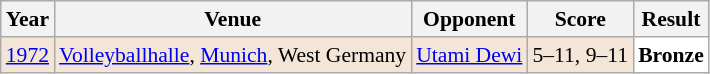<table class="sortable wikitable" style="font-size: 90%;">
<tr>
<th>Year</th>
<th>Venue</th>
<th>Opponent</th>
<th>Score</th>
<th>Result</th>
</tr>
<tr style="background:#F3E6D7">
<td align="center"><a href='#'>1972</a></td>
<td align="left"><a href='#'>Volleyballhalle</a>, <a href='#'>Munich</a>, West Germany</td>
<td align="left"> <a href='#'>Utami Dewi</a></td>
<td align="left">5–11, 9–11</td>
<td style="text-align:left; background:white"> <strong>Bronze</strong></td>
</tr>
</table>
